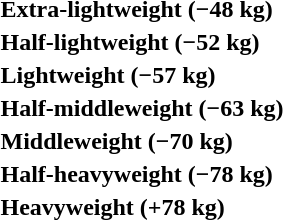<table>
<tr>
<th rowspan=2 style="text-align:left;">Extra-lightweight (−48 kg)</th>
<td rowspan=2></td>
<td rowspan=2></td>
<td></td>
</tr>
<tr>
<td></td>
</tr>
<tr>
<th rowspan=2 style="text-align:left;">Half-lightweight (−52 kg)</th>
<td rowspan=2></td>
<td rowspan=2></td>
<td></td>
</tr>
<tr>
<td></td>
</tr>
<tr>
<th rowspan=2 style="text-align:left;">Lightweight (−57 kg)</th>
<td rowspan=2></td>
<td rowspan=2></td>
<td></td>
</tr>
<tr>
<td></td>
</tr>
<tr>
<th rowspan=2 style="text-align:left;">Half-middleweight (−63 kg)</th>
<td rowspan=2></td>
<td rowspan=2></td>
<td></td>
</tr>
<tr>
<td></td>
</tr>
<tr>
<th rowspan=2 style="text-align:left;">Middleweight (−70 kg)</th>
<td rowspan=2></td>
<td rowspan=2></td>
<td></td>
</tr>
<tr>
<td></td>
</tr>
<tr>
<th rowspan=2 style="text-align:left;">Half-heavyweight (−78 kg)</th>
<td rowspan=2></td>
<td rowspan=2></td>
<td></td>
</tr>
<tr>
<td></td>
</tr>
<tr>
<th rowspan=2 style="text-align:left;">Heavyweight (+78 kg)</th>
<td rowspan=2></td>
<td rowspan=2></td>
<td></td>
</tr>
<tr>
<td></td>
</tr>
</table>
